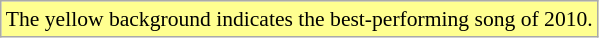<table class="wikitable" style="font-size:90%;">
<tr>
<td style="background-color:#FFFF90">The yellow background indicates the best-performing song of 2010.</td>
</tr>
</table>
